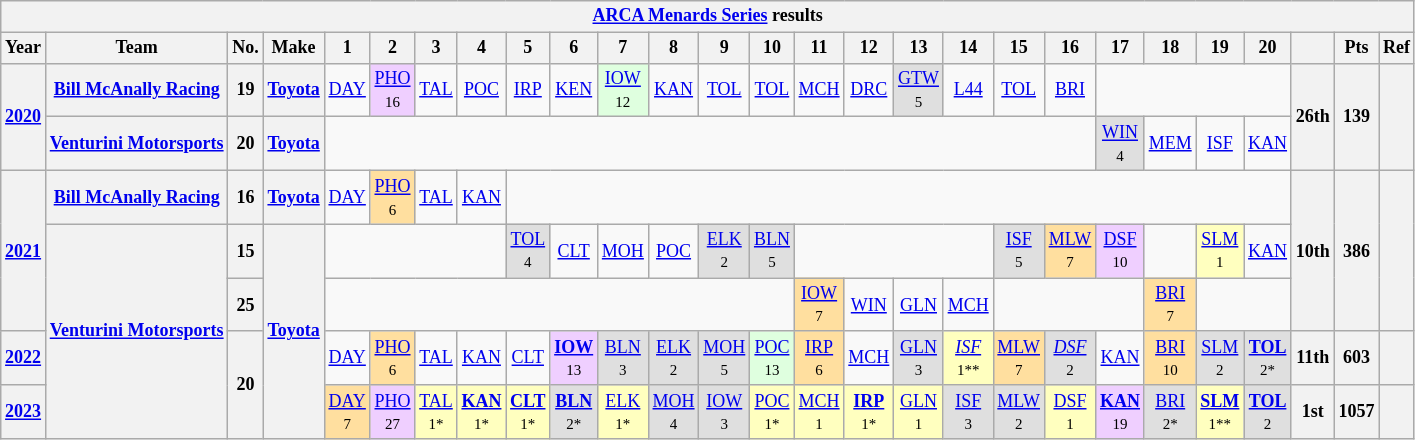<table class="wikitable" style="text-align:center; font-size:75%">
<tr>
<th colspan=27><a href='#'>ARCA Menards Series</a> results</th>
</tr>
<tr>
<th>Year</th>
<th>Team</th>
<th>No.</th>
<th>Make</th>
<th>1</th>
<th>2</th>
<th>3</th>
<th>4</th>
<th>5</th>
<th>6</th>
<th>7</th>
<th>8</th>
<th>9</th>
<th>10</th>
<th>11</th>
<th>12</th>
<th>13</th>
<th>14</th>
<th>15</th>
<th>16</th>
<th>17</th>
<th>18</th>
<th>19</th>
<th>20</th>
<th></th>
<th>Pts</th>
<th>Ref</th>
</tr>
<tr>
<th rowspan=2><a href='#'>2020</a></th>
<th><a href='#'>Bill McAnally Racing</a></th>
<th>19</th>
<th><a href='#'>Toyota</a></th>
<td><a href='#'>DAY</a></td>
<td style="background:#EFCFFF;"><a href='#'>PHO</a><br><small>16</small></td>
<td><a href='#'>TAL</a></td>
<td><a href='#'>POC</a></td>
<td><a href='#'>IRP</a></td>
<td><a href='#'>KEN</a></td>
<td style="background:#DFFFDF;"><a href='#'>IOW</a><br><small>12</small></td>
<td><a href='#'>KAN</a></td>
<td><a href='#'>TOL</a></td>
<td><a href='#'>TOL</a></td>
<td><a href='#'>MCH</a></td>
<td><a href='#'>DRC</a></td>
<td style="background:#DFDFDF;"><a href='#'>GTW</a><br><small>5</small></td>
<td><a href='#'>L44</a></td>
<td><a href='#'>TOL</a></td>
<td><a href='#'>BRI</a></td>
<td colspan=4></td>
<th rowspan=2>26th</th>
<th rowspan=2>139</th>
<th rowspan=2></th>
</tr>
<tr>
<th><a href='#'>Venturini Motorsports</a></th>
<th>20</th>
<th><a href='#'>Toyota</a></th>
<td colspan=16></td>
<td style="background:#DFDFDF;"><a href='#'>WIN</a><br><small>4</small></td>
<td><a href='#'>MEM</a></td>
<td><a href='#'>ISF</a></td>
<td><a href='#'>KAN</a></td>
</tr>
<tr>
<th rowspan=3><a href='#'>2021</a></th>
<th><a href='#'>Bill McAnally Racing</a></th>
<th>16</th>
<th><a href='#'>Toyota</a></th>
<td><a href='#'>DAY</a></td>
<td style="background:#FFDF9F;"><a href='#'>PHO</a><br><small>6</small></td>
<td><a href='#'>TAL</a></td>
<td><a href='#'>KAN</a></td>
<td colspan=16></td>
<th rowspan=3>10th</th>
<th rowspan=3>386</th>
<th rowspan=3></th>
</tr>
<tr>
<th rowspan=4><a href='#'>Venturini Motorsports</a></th>
<th>15</th>
<th rowspan=4><a href='#'>Toyota</a></th>
<td colspan=4></td>
<td style="background:#DFDFDF;"><a href='#'>TOL</a><br><small>4</small></td>
<td><a href='#'>CLT</a></td>
<td><a href='#'>MOH</a></td>
<td><a href='#'>POC</a></td>
<td style="background:#DFDFDF;"><a href='#'>ELK</a><br><small>2</small></td>
<td style="background:#DFDFDF;"><a href='#'>BLN</a><br><small>5</small></td>
<td colspan=4></td>
<td style="background:#DFDFDF;"><a href='#'>ISF</a><br><small>5</small></td>
<td style="background:#FFDF9F;"><a href='#'>MLW</a><br><small>7</small></td>
<td style="background:#EFCFFF;"><a href='#'>DSF</a><br><small>10</small></td>
<td></td>
<td style="background:#FFFFBF;"><a href='#'>SLM</a><br><small>1</small></td>
<td><a href='#'>KAN</a></td>
</tr>
<tr>
<th>25</th>
<td colspan=10></td>
<td style="background:#FFDF9F;"><a href='#'>IOW</a><br><small>7</small></td>
<td><a href='#'>WIN</a></td>
<td><a href='#'>GLN</a></td>
<td><a href='#'>MCH</a></td>
<td colspan=3></td>
<td style="background:#FFDF9F;"><a href='#'>BRI</a><br><small>7</small></td>
<td colspan=2></td>
</tr>
<tr>
<th><a href='#'>2022</a></th>
<th rowspan=2>20</th>
<td><a href='#'>DAY</a></td>
<td style="background:#FFDF9F;"><a href='#'>PHO</a><br><small>6</small></td>
<td><a href='#'>TAL</a></td>
<td><a href='#'>KAN</a></td>
<td><a href='#'>CLT</a></td>
<td style="background:#EFCFFF;"><strong><a href='#'>IOW</a></strong><br><small>13</small></td>
<td style="background:#DFDFDF;"><a href='#'>BLN</a><br><small>3</small></td>
<td style="background:#DFDFDF;"><a href='#'>ELK</a><br><small>2</small></td>
<td style="background:#DFDFDF;"><a href='#'>MOH</a><br><small>5</small></td>
<td style="background:#DFFFDF;"><a href='#'>POC</a><br><small>13</small></td>
<td style="background:#FFDF9F;"><a href='#'>IRP</a><br><small>6</small></td>
<td><a href='#'>MCH</a></td>
<td style="background:#DFDFDF;"><a href='#'>GLN</a><br><small>3</small></td>
<td style="background:#FFFFBF;"><em><a href='#'>ISF</a></em><br><small>1**</small></td>
<td style="background:#FFDF9F;"><a href='#'>MLW</a><br><small>7</small></td>
<td style="background:#DFDFDF;"><em><a href='#'>DSF</a></em><br><small>2</small></td>
<td><a href='#'>KAN</a></td>
<td style="background:#FFDF9F;"><a href='#'>BRI</a><br><small>10</small></td>
<td style="background:#DFDFDF;"><a href='#'>SLM</a><br><small>2</small></td>
<td style="background:#DFDFDF;"><strong><a href='#'>TOL</a></strong><br><small>2*</small></td>
<th>11th</th>
<th>603</th>
<th></th>
</tr>
<tr>
<th><a href='#'>2023</a></th>
<td style="background:#FFDF9F;"><a href='#'>DAY</a><br><small>7</small></td>
<td style="background:#EFCFFF;"><a href='#'>PHO</a><br><small>27</small></td>
<td style="background:#FFFFBF;"><a href='#'>TAL</a><br><small>1*</small></td>
<td style="background:#FFFFBF;"><strong><a href='#'>KAN</a></strong><br><small>1*</small></td>
<td style="background:#FFFFBF;"><strong><a href='#'>CLT</a></strong><br><small>1*</small></td>
<td style="background:#DFDFDF;"><strong><a href='#'>BLN</a><br></strong><small>2*</small></td>
<td style="background:#FFFFBF;"><a href='#'>ELK</a><br><small>1*</small></td>
<td style="background:#DFDFDF;"><a href='#'>MOH</a><br><small>4</small></td>
<td style="background:#DFDFDF;"><a href='#'>IOW</a><br><small>3</small></td>
<td style="background:#FFFFBF;"><a href='#'>POC</a><br><small>1*</small></td>
<td style="background:#FFFFBF;"><a href='#'>MCH</a><br><small>1</small></td>
<td style="background:#FFFFBF;"><strong><a href='#'>IRP</a></strong><br><small>1*</small></td>
<td style="background:#FFFFBF;"><a href='#'>GLN</a><br><small>1</small></td>
<td style="background:#DFDFDF;"><a href='#'>ISF</a><br><small>3</small></td>
<td style="background:#DFDFDF;"><a href='#'>MLW</a><br><small>2</small></td>
<td style="background:#FFFFBF;"><a href='#'>DSF</a><br><small>1</small></td>
<td style="background:#EFCFFF;"><strong><a href='#'>KAN</a></strong><br><small>19</small></td>
<td style="background:#DFDFDF;"><a href='#'>BRI</a><br><small>2*</small></td>
<td style="background:#FFFFBF;"><strong><a href='#'>SLM</a></strong><br><small>1**</small></td>
<td style="background:#DFDFDF;"><strong><a href='#'>TOL</a></strong><br><small>2</small></td>
<th>1st</th>
<th>1057</th>
<th></th>
</tr>
</table>
